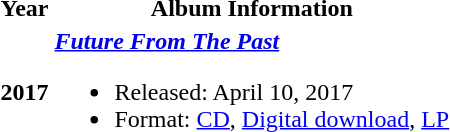<table>
<tr>
<th>Year</th>
<th>Album Information</th>
</tr>
<tr>
<th>2017</th>
<td><strong><em><a href='#'>Future From The Past</a></em></strong><br><ul><li>Released: April 10, 2017</li><li>Format: <a href='#'>CD</a>, <a href='#'>Digital download</a>, <a href='#'>LP</a></li></ul></td>
</tr>
</table>
